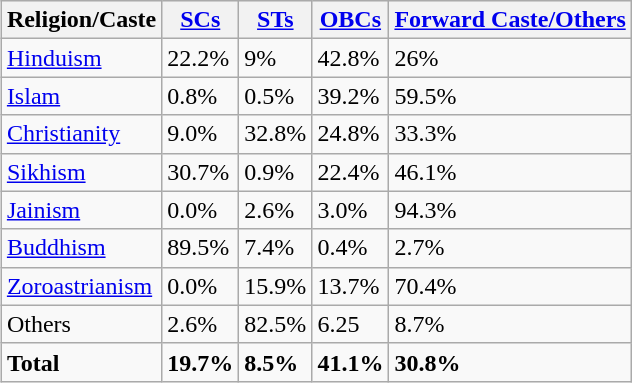<table class="wikitable sortable" width:45%; text-align:center;" style="float:right; margin-left: 10px">
<tr style="background: #E9E9E9">
<th>Religion/Caste</th>
<th><a href='#'>SCs</a></th>
<th><a href='#'>STs</a></th>
<th><a href='#'>OBCs</a></th>
<th><a href='#'>Forward Caste/Others</a></th>
</tr>
<tr>
<td><a href='#'>Hinduism</a></td>
<td>22.2%</td>
<td>9%</td>
<td>42.8%</td>
<td>26%</td>
</tr>
<tr>
<td><a href='#'>Islam</a></td>
<td>0.8%</td>
<td>0.5%</td>
<td>39.2%</td>
<td>59.5%</td>
</tr>
<tr>
<td><a href='#'>Christianity</a></td>
<td>9.0%</td>
<td>32.8%</td>
<td>24.8%</td>
<td>33.3%</td>
</tr>
<tr>
<td><a href='#'>Sikhism</a></td>
<td>30.7%</td>
<td>0.9%</td>
<td>22.4%</td>
<td>46.1%</td>
</tr>
<tr>
<td><a href='#'>Jainism</a></td>
<td>0.0%</td>
<td>2.6%</td>
<td>3.0%</td>
<td>94.3%</td>
</tr>
<tr>
<td><a href='#'>Buddhism</a></td>
<td>89.5%</td>
<td>7.4%</td>
<td>0.4%</td>
<td>2.7%</td>
</tr>
<tr>
<td><a href='#'>Zoroastrianism</a></td>
<td>0.0%</td>
<td>15.9%</td>
<td>13.7%</td>
<td>70.4%</td>
</tr>
<tr>
<td>Others</td>
<td>2.6%</td>
<td>82.5%</td>
<td>6.25</td>
<td>8.7%</td>
</tr>
<tr>
<td><strong>Total</strong></td>
<td><strong>19.7%</strong></td>
<td><strong>8.5%</strong></td>
<td><strong>41.1%</strong></td>
<td><strong>30.8%</strong></td>
</tr>
</table>
